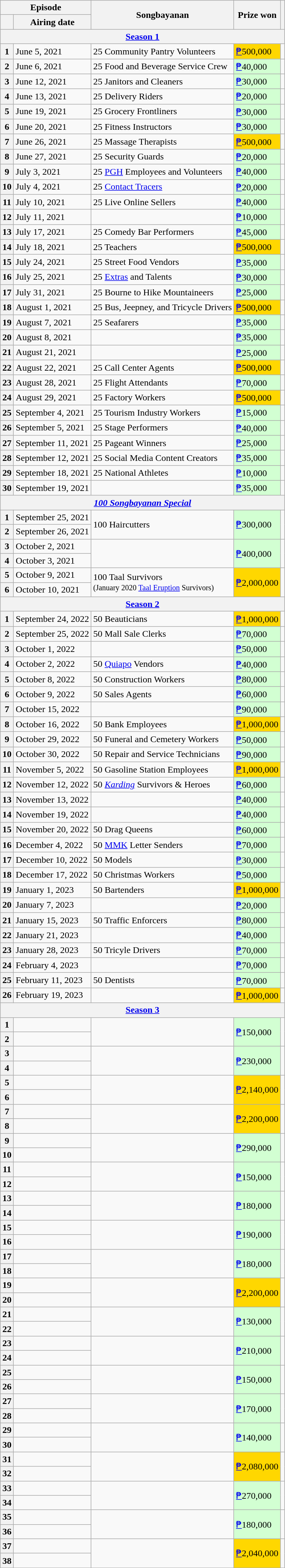<table class="wikitable defaultcenter col3left">
<tr>
<th colspan=2>Episode</th>
<th rowspan=2>Songbayanan</th>
<th rowspan=2>Prize won</th>
<th rowspan=2></th>
</tr>
<tr>
<th></th>
<th>Airing date</th>
</tr>
<tr>
<th colspan=5><a href='#'>Season 1</a></th>
</tr>
<tr>
<th>1</th>
<td>June 5, 2021</td>
<td>25 Community Pantry Volunteers</td>
<td bgcolor=gold><a href='#'>₱</a>500,000</td>
<td></td>
</tr>
<tr>
<th>2</th>
<td>June 6, 2021</td>
<td>25 Food and Beverage Service Crew</td>
<td bgcolor=D2FFD2><a href='#'>₱</a>40,000</td>
<td></td>
</tr>
<tr>
<th>3</th>
<td>June 12, 2021</td>
<td>25 Janitors and Cleaners</td>
<td bgcolor=D2FFD2><a href='#'>₱</a>30,000</td>
<td></td>
</tr>
<tr>
<th>4</th>
<td>June 13, 2021</td>
<td>25 Delivery Riders</td>
<td bgcolor=D2FFD2><a href='#'>₱</a>20,000</td>
<td></td>
</tr>
<tr>
<th>5</th>
<td>June 19, 2021</td>
<td>25 Grocery Frontliners</td>
<td bgcolor=D2FFD2><a href='#'>₱</a>30,000</td>
<td></td>
</tr>
<tr>
<th>6</th>
<td>June 20, 2021</td>
<td>25 Fitness Instructors</td>
<td bgcolor=D2FFD2><a href='#'>₱</a>30,000</td>
<td></td>
</tr>
<tr>
<th>7</th>
<td>June 26, 2021</td>
<td>25 Massage Therapists</td>
<td bgcolor=gold><a href='#'>₱</a>500,000</td>
<td></td>
</tr>
<tr>
<th>8</th>
<td>June 27, 2021</td>
<td>25 Security Guards</td>
<td bgcolor=D2FFD2><a href='#'>₱</a>20,000</td>
<td></td>
</tr>
<tr>
<th>9</th>
<td>July 3, 2021</td>
<td>25 <a href='#'>PGH</a> Employees and Volunteers</td>
<td bgcolor=D2FFD2><a href='#'>₱</a>40,000</td>
<td></td>
</tr>
<tr>
<th>10</th>
<td>July 4, 2021</td>
<td>25 <a href='#'>Contact Tracers</a></td>
<td bgcolor=D2FFD2><a href='#'>₱</a>20,000</td>
<td></td>
</tr>
<tr>
<th>11</th>
<td>July 10, 2021</td>
<td>25 Live Online Sellers</td>
<td bgcolor=D2FFD2><a href='#'>₱</a>40,000</td>
<td></td>
</tr>
<tr>
<th>12</th>
<td>July 11, 2021</td>
<td></td>
<td bgcolor=D2FFD2><a href='#'>₱</a>10,000</td>
<td></td>
</tr>
<tr>
<th>13</th>
<td>July 17, 2021</td>
<td>25 Comedy Bar Performers</td>
<td bgcolor=D2FFD2><a href='#'>₱</a>45,000</td>
<td></td>
</tr>
<tr>
<th>14</th>
<td>July 18, 2021</td>
<td>25 Teachers</td>
<td bgcolor=gold><a href='#'>₱</a>500,000</td>
<td></td>
</tr>
<tr>
<th>15</th>
<td>July 24, 2021</td>
<td>25 Street Food Vendors</td>
<td bgcolor=D2FFD2><a href='#'>₱</a>35,000</td>
<td></td>
</tr>
<tr>
<th>16</th>
<td>July 25, 2021</td>
<td>25 <a href='#'>Extras</a> and Talents</td>
<td bgcolor=D2FFD2><a href='#'>₱</a>30,000</td>
<td></td>
</tr>
<tr>
<th>17</th>
<td>July 31, 2021</td>
<td>25 Bourne to Hike Mountaineers</td>
<td bgcolor=D2FFD2><a href='#'>₱</a>25,000</td>
<td></td>
</tr>
<tr>
<th>18</th>
<td>August 1, 2021</td>
<td>25 Bus, Jeepney, and Tricycle Drivers</td>
<td bgcolor=gold><a href='#'>₱</a>500,000</td>
<td></td>
</tr>
<tr>
<th>19</th>
<td>August 7, 2021</td>
<td>25 Seafarers</td>
<td bgcolor=D2FFD2><a href='#'>₱</a>35,000</td>
<td></td>
</tr>
<tr>
<th>20</th>
<td>August 8, 2021</td>
<td></td>
<td bgcolor=D2FFD2><a href='#'>₱</a>35,000</td>
<td></td>
</tr>
<tr>
<th>21</th>
<td>August 21, 2021</td>
<td></td>
<td bgcolor=D2FFD2><a href='#'>₱</a>25,000</td>
<td></td>
</tr>
<tr>
<th>22</th>
<td>August 22, 2021</td>
<td>25 Call Center Agents</td>
<td bgcolor=gold><a href='#'>₱</a>500,000</td>
<td></td>
</tr>
<tr>
<th>23</th>
<td>August 28, 2021</td>
<td>25 Flight Attendants</td>
<td bgcolor=D2FFD2><a href='#'>₱</a>70,000</td>
<td></td>
</tr>
<tr>
<th>24</th>
<td>August 29, 2021</td>
<td>25 Factory Workers</td>
<td bgcolor=gold><a href='#'>₱</a>500,000</td>
<td></td>
</tr>
<tr>
<th>25</th>
<td>September 4, 2021</td>
<td>25 Tourism Industry Workers</td>
<td bgcolor=D2FFD2><a href='#'>₱</a>15,000</td>
<td></td>
</tr>
<tr>
<th>26</th>
<td>September 5, 2021</td>
<td>25 Stage Performers</td>
<td bgcolor=D2FFD2><a href='#'>₱</a>40,000</td>
<td></td>
</tr>
<tr>
<th>27</th>
<td>September 11, 2021</td>
<td>25 Pageant Winners</td>
<td bgcolor=D2FFD2><a href='#'>₱</a>25,000</td>
<td></td>
</tr>
<tr>
<th>28</th>
<td>September 12, 2021</td>
<td>25 Social Media Content Creators</td>
<td bgcolor=D2FFD2><a href='#'>₱</a>35,000</td>
<td></td>
</tr>
<tr>
<th>29</th>
<td>September 18, 2021</td>
<td>25 National Athletes</td>
<td bgcolor=D2FFD2><a href='#'>₱</a>10,000</td>
<td></td>
</tr>
<tr>
<th>30</th>
<td>September 19, 2021</td>
<td></td>
<td bgcolor=D2FFD2><a href='#'>₱</a>35,000</td>
<td></td>
</tr>
<tr>
<th colspan=5><a href='#'><em>100 Songbayanan Special</em></a></th>
</tr>
<tr>
<th>1</th>
<td>September 25, 2021</td>
<td rowspan=2>100 Haircutters</td>
<td rowspan=2 bgcolor=D2FFD2><a href='#'>₱</a>300,000</td>
<td rowspan=2></td>
</tr>
<tr>
<th>2</th>
<td>September 26, 2021</td>
</tr>
<tr>
<th>3</th>
<td>October 2, 2021</td>
<td rowspan=2></td>
<td rowspan=2 bgcolor=D2FFD2><a href='#'>₱</a>400,000</td>
<td rowspan=2></td>
</tr>
<tr>
<th>4</th>
<td>October 3, 2021</td>
</tr>
<tr>
<th>5</th>
<td>October 9, 2021</td>
<td rowspan=2>100 Taal Survivors<br><small>(January 2020 <a href='#'>Taal Eruption</a> Survivors)</small></td>
<td rowspan=2 bgcolor=gold><a href='#'>₱</a>2,000,000</td>
<td rowspan=2></td>
</tr>
<tr>
<th>6</th>
<td>October 10, 2021</td>
</tr>
<tr>
<th colspan=5><a href='#'>Season 2</a></th>
</tr>
<tr>
<th>1</th>
<td>September 24, 2022</td>
<td>50 Beauticians</td>
<td bgcolor=gold><a href='#'>₱</a>1,000,000</td>
<td></td>
</tr>
<tr>
<th>2</th>
<td>September 25, 2022</td>
<td>50 Mall Sale Clerks</td>
<td bgcolor=D2FFD2><a href='#'>₱</a>70,000</td>
<td></td>
</tr>
<tr>
<th>3</th>
<td>October 1, 2022</td>
<td></td>
<td bgcolor=D2FFD2><a href='#'>₱</a>50,000</td>
<td></td>
</tr>
<tr>
<th>4</th>
<td>October 2, 2022</td>
<td>50 <a href='#'>Quiapo</a> Vendors</td>
<td bgcolor=D2FFD2><a href='#'>₱</a>40,000</td>
<td></td>
</tr>
<tr>
<th>5</th>
<td>October 8, 2022</td>
<td>50 Construction Workers</td>
<td bgcolor=D2FFD2><a href='#'>₱</a>80,000</td>
<td></td>
</tr>
<tr>
<th>6</th>
<td>October 9, 2022</td>
<td>50 Sales Agents</td>
<td bgcolor=D2FFD2><a href='#'>₱</a>60,000</td>
<td></td>
</tr>
<tr>
<th>7</th>
<td>October 15, 2022</td>
<td></td>
<td bgcolor=D2FFD2><a href='#'>₱</a>90,000</td>
<td></td>
</tr>
<tr>
<th>8</th>
<td>October 16, 2022</td>
<td>50 Bank Employees</td>
<td bgcolor=gold><a href='#'>₱</a>1,000,000</td>
<td></td>
</tr>
<tr>
<th>9</th>
<td>October 29, 2022</td>
<td>50 Funeral and Cemetery Workers</td>
<td bgcolor=D2FFD2><a href='#'>₱</a>50,000</td>
<td></td>
</tr>
<tr>
<th>10</th>
<td>October 30, 2022</td>
<td>50 Repair and Service Technicians</td>
<td bgcolor=D2FFD2><a href='#'>₱</a>90,000</td>
<td></td>
</tr>
<tr>
<th>11</th>
<td>November 5, 2022</td>
<td>50 Gasoline Station Employees</td>
<td bgcolor=gold><a href='#'>₱</a>1,000,000</td>
<td></td>
</tr>
<tr>
<th>12</th>
<td>November 12, 2022</td>
<td>50 <a href='#'><em>Karding</em></a> Survivors & Heroes</td>
<td bgcolor=D2FFD2><a href='#'>₱</a>60,000</td>
<td></td>
</tr>
<tr>
<th>13</th>
<td>November 13, 2022</td>
<td></td>
<td bgcolor=D2FFD2><a href='#'>₱</a>40,000</td>
<td></td>
</tr>
<tr>
<th>14</th>
<td>November 19, 2022</td>
<td></td>
<td bgcolor=D2FFD2><a href='#'>₱</a>40,000</td>
<td></td>
</tr>
<tr>
<th>15</th>
<td>November 20, 2022</td>
<td>50 Drag Queens</td>
<td bgcolor=D2FFD2><a href='#'>₱</a>60,000</td>
<td></td>
</tr>
<tr>
<th>16</th>
<td>December 4, 2022</td>
<td>50 <a href='#'>MMK</a> Letter Senders</td>
<td bgcolor=D2FFD2><a href='#'>₱</a>70,000</td>
<td></td>
</tr>
<tr>
<th>17</th>
<td>December 10, 2022</td>
<td>50 Models</td>
<td bgcolor=D2FFD2><a href='#'>₱</a>30,000</td>
<td></td>
</tr>
<tr>
<th>18</th>
<td>December 17, 2022</td>
<td>50 Christmas Workers</td>
<td bgcolor=D2FFD2><a href='#'>₱</a>50,000</td>
<td></td>
</tr>
<tr>
<th>19</th>
<td>January 1, 2023</td>
<td>50 Bartenders</td>
<td bgcolor=gold><a href='#'>₱</a>1,000,000</td>
<td></td>
</tr>
<tr>
<th>20</th>
<td>January 7, 2023</td>
<td></td>
<td bgcolor=D2FFD2><a href='#'>₱</a>20,000</td>
<td></td>
</tr>
<tr>
<th>21</th>
<td>January 15, 2023</td>
<td>50 Traffic Enforcers</td>
<td bgcolor=D2FFD2><a href='#'>₱</a>80,000</td>
<td></td>
</tr>
<tr>
<th>22</th>
<td>January 21, 2023</td>
<td></td>
<td bgcolor=D2FFD2><a href='#'>₱</a>40,000</td>
<td></td>
</tr>
<tr>
<th>23</th>
<td>January 28, 2023</td>
<td>50 Tricyle Drivers</td>
<td bgcolor=D2FFD2><a href='#'>₱</a>70,000</td>
<td></td>
</tr>
<tr>
<th>24</th>
<td>February 4, 2023</td>
<td></td>
<td bgcolor=D2FFD2><a href='#'>₱</a>70,000</td>
<td></td>
</tr>
<tr>
<th>25</th>
<td>February 11, 2023</td>
<td>50 Dentists</td>
<td bgcolor=D2FFD2><a href='#'>₱</a>70,000</td>
<td></td>
</tr>
<tr>
<th>26</th>
<td>February 19, 2023</td>
<td></td>
<td bgcolor=gold><a href='#'>₱</a>1,000,000</td>
<td></td>
</tr>
<tr>
<th colspan=5><a href='#'>Season 3</a></th>
</tr>
<tr>
<th>1</th>
<td></td>
<td rowspan=2></td>
<td rowspan=2 bgcolor=D2FFD2><a href='#'>₱</a>150,000</td>
<td rowspan=2></td>
</tr>
<tr>
<th>2</th>
<td></td>
</tr>
<tr>
<th>3</th>
<td></td>
<td rowspan=2></td>
<td rowspan=2 bgcolor=D2FFD2><a href='#'>₱</a>230,000</td>
<td rowspan=2></td>
</tr>
<tr>
<th>4</th>
<td></td>
</tr>
<tr>
<th>5</th>
<td></td>
<td rowspan=2></td>
<td rowspan=2 bgcolor=gold><a href='#'>₱</a>2,140,000</td>
<td rowspan=2></td>
</tr>
<tr>
<th>6</th>
<td></td>
</tr>
<tr>
<th>7</th>
<td></td>
<td rowspan=2></td>
<td rowspan=2 bgcolor=gold><a href='#'>₱</a>2,200,000</td>
<td rowspan=2></td>
</tr>
<tr>
<th>8</th>
<td></td>
</tr>
<tr>
<th>9</th>
<td></td>
<td rowspan=2></td>
<td rowspan=2 bgcolor=D2FFD2><a href='#'>₱</a>290,000</td>
<td rowspan=2></td>
</tr>
<tr>
<th>10</th>
<td></td>
</tr>
<tr>
<th>11</th>
<td></td>
<td rowspan=2></td>
<td rowspan=2 bgcolor=D2FFD2><a href='#'>₱</a>150,000</td>
<td rowspan=2></td>
</tr>
<tr>
<th>12</th>
<td></td>
</tr>
<tr>
<th>13</th>
<td></td>
<td rowspan=2></td>
<td rowspan=2 bgcolor=D2FFD2><a href='#'>₱</a>180,000</td>
<td rowspan=2></td>
</tr>
<tr>
<th>14</th>
<td></td>
</tr>
<tr>
<th>15</th>
<td></td>
<td rowspan=2></td>
<td rowspan=2 bgcolor=D2FFD2><a href='#'>₱</a>190,000</td>
<td rowspan=2></td>
</tr>
<tr>
<th>16</th>
<td></td>
</tr>
<tr>
<th>17</th>
<td></td>
<td rowspan=2></td>
<td rowspan=2 bgcolor=D2FFD2><a href='#'>₱</a>180,000</td>
<td rowspan=2></td>
</tr>
<tr>
<th>18</th>
<td></td>
</tr>
<tr>
<th>19</th>
<td></td>
<td rowspan=2></td>
<td rowspan=2 bgcolor=gold><a href='#'>₱</a>2,200,000</td>
<td rowspan=2></td>
</tr>
<tr>
<th>20</th>
<td></td>
</tr>
<tr>
<th>21</th>
<td></td>
<td rowspan=2></td>
<td rowspan=2 bgcolor=D2FFD2><a href='#'>₱</a>130,000</td>
<td rowspan=2></td>
</tr>
<tr>
<th>22</th>
<td></td>
</tr>
<tr>
<th>23</th>
<td></td>
<td rowspan=2></td>
<td rowspan=2 bgcolor=D2FFD2><a href='#'>₱</a>210,000</td>
<td rowspan=2></td>
</tr>
<tr>
<th>24</th>
<td></td>
</tr>
<tr>
<th>25</th>
<td></td>
<td rowspan=2></td>
<td rowspan=2 bgcolor=D2FFD2><a href='#'>₱</a>150,000</td>
<td rowspan=2></td>
</tr>
<tr>
<th>26</th>
<td></td>
</tr>
<tr>
<th>27</th>
<td></td>
<td rowspan=2></td>
<td rowspan=2 bgcolor=D2FFD2><a href='#'>₱</a>170,000</td>
<td rowspan=2></td>
</tr>
<tr>
<th>28</th>
<td></td>
</tr>
<tr>
<th>29</th>
<td></td>
<td rowspan=2></td>
<td rowspan=2 bgcolor=D2FFD2><a href='#'>₱</a>140,000</td>
<td rowspan=2></td>
</tr>
<tr>
<th>30</th>
<td></td>
</tr>
<tr>
<th>31</th>
<td></td>
<td rowspan=2></td>
<td rowspan=2 bgcolor=gold><a href='#'>₱</a>2,080,000</td>
<td rowspan=2></td>
</tr>
<tr>
<th>32</th>
<td></td>
</tr>
<tr>
<th>33</th>
<td></td>
<td rowspan=2></td>
<td rowspan=2 bgcolor=D2FFD2><a href='#'>₱</a>270,000</td>
<td rowspan=2></td>
</tr>
<tr>
<th>34</th>
<td></td>
</tr>
<tr>
<th>35</th>
<td></td>
<td rowspan=2></td>
<td rowspan=2 bgcolor=D2FFD2><a href='#'>₱</a>180,000</td>
<td rowspan=2></td>
</tr>
<tr>
<th>36</th>
<td></td>
</tr>
<tr>
<th>37</th>
<td></td>
<td rowspan=2></td>
<td rowspan=2 bgcolor=gold><a href='#'>₱</a>2,040,000</td>
<td rowspan=2></td>
</tr>
<tr>
<th>38</th>
<td></td>
</tr>
</table>
